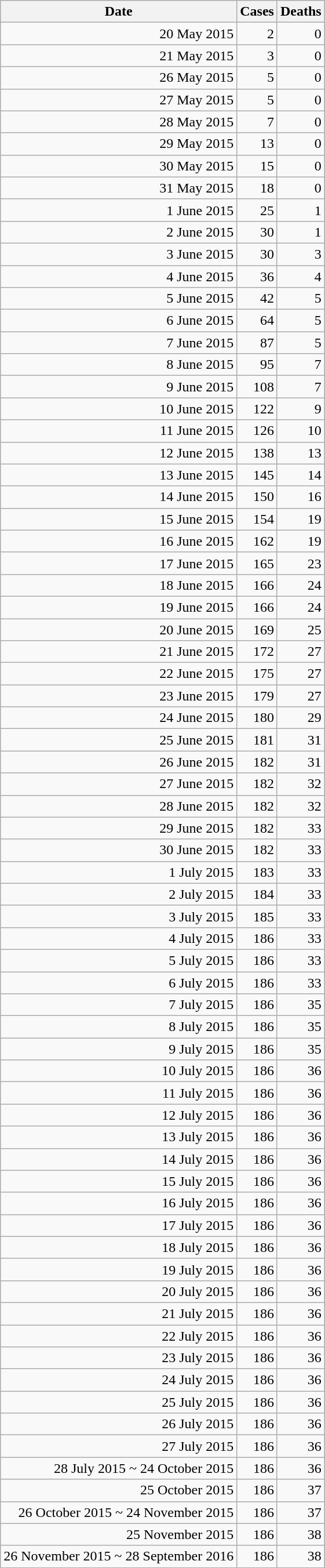<table style="text-align: right;" class="wikitable collapsible collapsed">
<tr>
<th>Date</th>
<th>Cases</th>
<th>Deaths</th>
</tr>
<tr>
<td>20 May 2015</td>
<td>2</td>
<td>0</td>
</tr>
<tr>
<td>21 May 2015</td>
<td>3</td>
<td>0</td>
</tr>
<tr>
<td>26 May 2015</td>
<td>5</td>
<td>0</td>
</tr>
<tr>
<td>27 May 2015</td>
<td>5</td>
<td>0</td>
</tr>
<tr>
<td>28 May 2015</td>
<td>7</td>
<td>0</td>
</tr>
<tr>
<td>29 May 2015</td>
<td>13</td>
<td>0</td>
</tr>
<tr>
<td>30 May 2015</td>
<td>15</td>
<td>0</td>
</tr>
<tr>
<td>31 May 2015</td>
<td>18</td>
<td>0</td>
</tr>
<tr>
<td>1 June 2015</td>
<td>25</td>
<td>1</td>
</tr>
<tr>
<td>2 June 2015</td>
<td>30</td>
<td>1</td>
</tr>
<tr>
<td>3 June 2015</td>
<td>30</td>
<td>3</td>
</tr>
<tr>
<td>4 June 2015</td>
<td>36</td>
<td>4</td>
</tr>
<tr>
<td>5 June 2015</td>
<td>42</td>
<td>5</td>
</tr>
<tr>
<td>6 June 2015</td>
<td>64</td>
<td>5</td>
</tr>
<tr>
<td>7 June 2015</td>
<td>87</td>
<td>5</td>
</tr>
<tr>
<td>8 June 2015</td>
<td>95</td>
<td>7</td>
</tr>
<tr>
<td>9 June 2015</td>
<td>108</td>
<td>7</td>
</tr>
<tr>
<td>10 June 2015</td>
<td>122</td>
<td>9</td>
</tr>
<tr>
<td>11 June 2015</td>
<td>126</td>
<td>10</td>
</tr>
<tr>
<td>12 June 2015</td>
<td>138</td>
<td>13</td>
</tr>
<tr>
<td>13 June 2015</td>
<td>145</td>
<td>14</td>
</tr>
<tr>
<td>14 June 2015</td>
<td>150</td>
<td>16</td>
</tr>
<tr>
<td>15 June 2015</td>
<td>154</td>
<td>19</td>
</tr>
<tr>
<td>16 June 2015</td>
<td>162</td>
<td>19</td>
</tr>
<tr>
<td>17 June 2015</td>
<td>165</td>
<td>23</td>
</tr>
<tr>
<td>18 June 2015</td>
<td>166</td>
<td>24</td>
</tr>
<tr>
<td>19 June 2015</td>
<td>166</td>
<td>24</td>
</tr>
<tr>
<td>20 June 2015</td>
<td>169</td>
<td>25</td>
</tr>
<tr>
<td>21 June 2015</td>
<td>172</td>
<td>27</td>
</tr>
<tr>
<td>22 June 2015</td>
<td>175</td>
<td>27</td>
</tr>
<tr>
<td>23 June 2015</td>
<td>179</td>
<td>27</td>
</tr>
<tr>
<td>24 June 2015</td>
<td>180</td>
<td>29</td>
</tr>
<tr>
<td>25 June 2015</td>
<td>181</td>
<td>31</td>
</tr>
<tr>
<td>26 June 2015</td>
<td>182</td>
<td>31</td>
</tr>
<tr>
<td>27 June 2015</td>
<td>182</td>
<td>32</td>
</tr>
<tr>
<td>28 June 2015</td>
<td>182</td>
<td>32</td>
</tr>
<tr>
<td>29 June 2015</td>
<td>182</td>
<td>33</td>
</tr>
<tr>
<td>30 June 2015</td>
<td>182</td>
<td>33</td>
</tr>
<tr>
<td>1 July 2015</td>
<td>183</td>
<td>33</td>
</tr>
<tr>
<td>2 July 2015</td>
<td>184</td>
<td>33</td>
</tr>
<tr>
<td>3 July 2015</td>
<td>185</td>
<td>33</td>
</tr>
<tr>
<td>4 July 2015</td>
<td>186</td>
<td>33</td>
</tr>
<tr>
<td>5 July 2015</td>
<td>186</td>
<td>33</td>
</tr>
<tr>
<td>6 July 2015</td>
<td>186</td>
<td>33</td>
</tr>
<tr>
<td>7 July 2015</td>
<td>186</td>
<td>35</td>
</tr>
<tr>
<td>8 July 2015</td>
<td>186</td>
<td>35</td>
</tr>
<tr>
<td>9 July 2015</td>
<td>186</td>
<td>35</td>
</tr>
<tr>
<td>10 July 2015</td>
<td>186</td>
<td>36</td>
</tr>
<tr>
<td>11 July 2015</td>
<td>186</td>
<td>36</td>
</tr>
<tr>
<td>12 July 2015</td>
<td>186</td>
<td>36</td>
</tr>
<tr>
<td>13 July 2015</td>
<td>186</td>
<td>36</td>
</tr>
<tr>
<td>14 July 2015</td>
<td>186</td>
<td>36</td>
</tr>
<tr>
<td>15 July 2015</td>
<td>186</td>
<td>36</td>
</tr>
<tr>
<td>16 July 2015</td>
<td>186</td>
<td>36</td>
</tr>
<tr>
<td>17 July 2015</td>
<td>186</td>
<td>36</td>
</tr>
<tr>
<td>18 July 2015</td>
<td>186</td>
<td>36</td>
</tr>
<tr>
<td>19 July 2015</td>
<td>186</td>
<td>36</td>
</tr>
<tr>
<td>20 July 2015</td>
<td>186</td>
<td>36</td>
</tr>
<tr>
<td>21 July 2015</td>
<td>186</td>
<td>36</td>
</tr>
<tr>
<td>22 July 2015</td>
<td>186</td>
<td>36</td>
</tr>
<tr>
<td>23 July 2015</td>
<td>186</td>
<td>36</td>
</tr>
<tr>
<td>24 July 2015</td>
<td>186</td>
<td>36</td>
</tr>
<tr>
<td>25 July 2015</td>
<td>186</td>
<td>36</td>
</tr>
<tr>
<td>26 July 2015</td>
<td>186</td>
<td>36</td>
</tr>
<tr>
<td>27 July 2015</td>
<td>186</td>
<td>36</td>
</tr>
<tr>
<td>28 July 2015 ~ 24 October 2015</td>
<td>186</td>
<td>36</td>
</tr>
<tr>
<td>25 October 2015</td>
<td>186</td>
<td>37</td>
</tr>
<tr>
<td>26 October 2015 ~ 24 November 2015</td>
<td>186</td>
<td>37</td>
</tr>
<tr>
<td>25 November 2015</td>
<td>186</td>
<td>38</td>
</tr>
<tr>
<td>26 November 2015 ~ 28 September 2016</td>
<td>186</td>
<td>38</td>
</tr>
</table>
